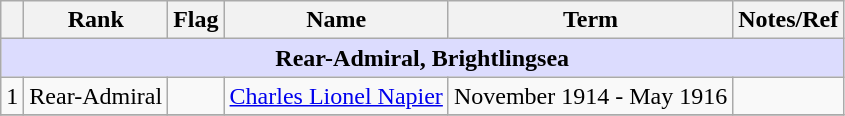<table class="wikitable">
<tr>
<th></th>
<th>Rank</th>
<th>Flag</th>
<th>Name</th>
<th>Term</th>
<th>Notes/Ref</th>
</tr>
<tr>
<td colspan="6" align="center" style="background:#dcdcfe;"><strong>Rear-Admiral, Brightlingsea</strong></td>
</tr>
<tr>
<td>1</td>
<td>Rear-Admiral</td>
<td></td>
<td><a href='#'>Charles Lionel Napier</a></td>
<td>November 1914 - May 1916</td>
<td></td>
</tr>
<tr>
</tr>
</table>
